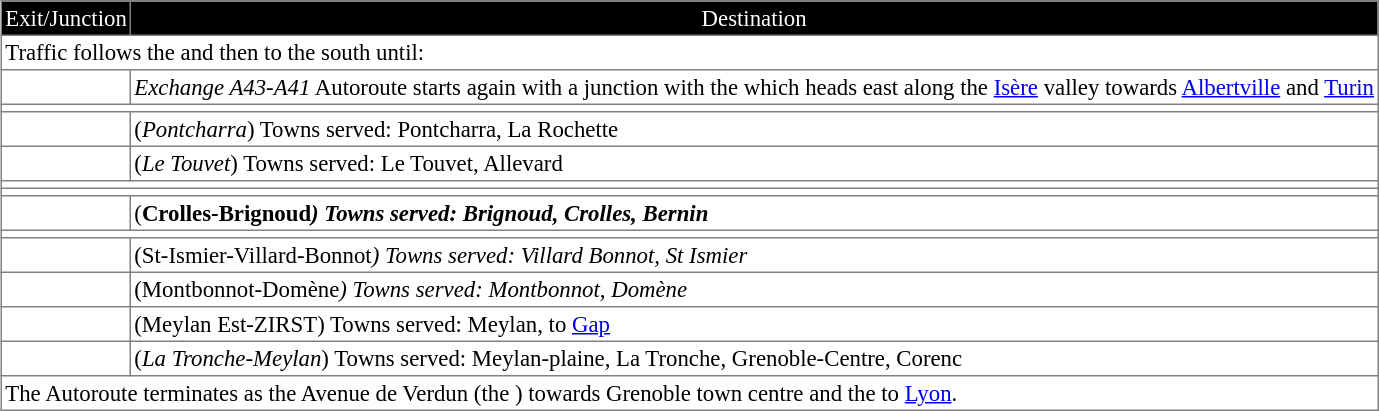<table border=1 cellpadding=2 style="margin-left:1em; margin-bottom: 1em; color: black; border-collapse: collapse; font-size: 95%;">
<tr align="center" bgcolor="000000" style="color: white">
<td>Exit/Junction</td>
<td>Destination</td>
</tr>
<tr>
<td colspan="2">Traffic follows the <em></em> and then <em></em> to the south until:</td>
</tr>
<tr>
<td></td>
<td><em>Exchange A43-A41</em> Autoroute starts again with a junction with the <em></em> which heads east along the <a href='#'>Isère</a> valley towards <a href='#'>Albertville</a> and <a href='#'>Turin</a></td>
</tr>
<tr>
<td colspan="2"></td>
</tr>
<tr>
<td></td>
<td>(<em>Pontcharra</em>) Towns served: Pontcharra, La Rochette</td>
</tr>
<tr>
<td></td>
<td>(<em>Le Touvet</em>) Towns served:  Le Touvet, Allevard</td>
</tr>
<tr>
<td colspan="2"></td>
</tr>
<tr>
<td colspan="2"></td>
</tr>
<tr>
<td></td>
<td>(<strong>Crolles-Brignoud<em>) Towns served: Brignoud, Crolles, Bernin</td>
</tr>
<tr>
<td colspan="2"></td>
</tr>
<tr>
<td></td>
<td>(</em>St-Ismier-Villard-Bonnot<em>) Towns served: Villard Bonnot, St Ismier</td>
</tr>
<tr>
<td></td>
<td>(</em>Montbonnot-Domène<em>) Towns served: Montbonnot, Domène</td>
</tr>
<tr>
<td></td>
<td>(</strong>Meylan Est-ZIRST</em>) Towns served: Meylan, <em></em> to <a href='#'>Gap</a></td>
</tr>
<tr>
<td></td>
<td>(<em>La Tronche-Meylan</em>) Towns served: Meylan-plaine, La Tronche, Grenoble-Centre, Corenc</td>
</tr>
<tr>
<td colspan="2">The Autoroute terminates as the Avenue de Verdun (the <em></em>) towards Grenoble town centre and the <em></em> to <a href='#'>Lyon</a>.</td>
</tr>
</table>
